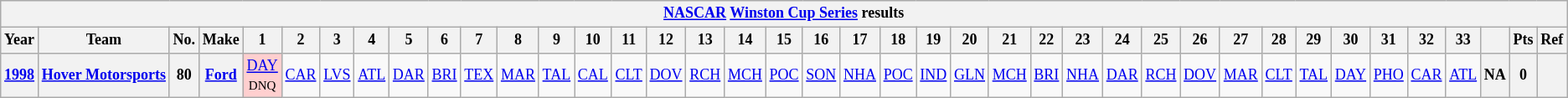<table class="wikitable" style="text-align:center; font-size:75%">
<tr>
<th colspan=45><a href='#'>NASCAR</a> <a href='#'>Winston Cup Series</a> results</th>
</tr>
<tr>
<th>Year</th>
<th>Team</th>
<th>No.</th>
<th>Make</th>
<th>1</th>
<th>2</th>
<th>3</th>
<th>4</th>
<th>5</th>
<th>6</th>
<th>7</th>
<th>8</th>
<th>9</th>
<th>10</th>
<th>11</th>
<th>12</th>
<th>13</th>
<th>14</th>
<th>15</th>
<th>16</th>
<th>17</th>
<th>18</th>
<th>19</th>
<th>20</th>
<th>21</th>
<th>22</th>
<th>23</th>
<th>24</th>
<th>25</th>
<th>26</th>
<th>27</th>
<th>28</th>
<th>29</th>
<th>30</th>
<th>31</th>
<th>32</th>
<th>33</th>
<th></th>
<th>Pts</th>
<th>Ref</th>
</tr>
<tr>
<th><a href='#'>1998</a></th>
<th><a href='#'>Hover Motorsports</a></th>
<th>80</th>
<th><a href='#'>Ford</a></th>
<td style="background:#FFCFCF;"><a href='#'>DAY</a><br><small>DNQ</small></td>
<td><a href='#'>CAR</a></td>
<td><a href='#'>LVS</a></td>
<td><a href='#'>ATL</a></td>
<td><a href='#'>DAR</a></td>
<td><a href='#'>BRI</a></td>
<td><a href='#'>TEX</a></td>
<td><a href='#'>MAR</a></td>
<td><a href='#'>TAL</a></td>
<td><a href='#'>CAL</a></td>
<td><a href='#'>CLT</a></td>
<td><a href='#'>DOV</a></td>
<td><a href='#'>RCH</a></td>
<td><a href='#'>MCH</a></td>
<td><a href='#'>POC</a></td>
<td><a href='#'>SON</a></td>
<td><a href='#'>NHA</a></td>
<td><a href='#'>POC</a></td>
<td><a href='#'>IND</a></td>
<td><a href='#'>GLN</a></td>
<td><a href='#'>MCH</a></td>
<td><a href='#'>BRI</a></td>
<td><a href='#'>NHA</a></td>
<td><a href='#'>DAR</a></td>
<td><a href='#'>RCH</a></td>
<td><a href='#'>DOV</a></td>
<td><a href='#'>MAR</a></td>
<td><a href='#'>CLT</a></td>
<td><a href='#'>TAL</a></td>
<td><a href='#'>DAY</a></td>
<td><a href='#'>PHO</a></td>
<td><a href='#'>CAR</a></td>
<td><a href='#'>ATL</a></td>
<th>NA</th>
<th>0</th>
<th></th>
</tr>
</table>
